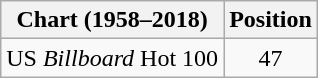<table class="wikitable plainrowheaders">
<tr>
<th>Chart (1958–2018)</th>
<th>Position</th>
</tr>
<tr>
<td>US <em>Billboard</em> Hot 100</td>
<td style="text-align:center;">47</td>
</tr>
</table>
